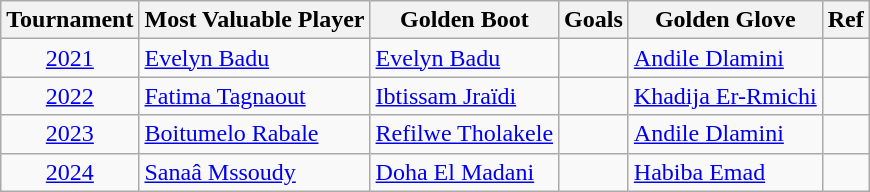<table class="wikitable">
<tr>
<th>Tournament</th>
<th>Most Valuable Player</th>
<th>Golden Boot</th>
<th>Goals</th>
<th>Golden Glove</th>
<th>Ref</th>
</tr>
<tr>
<td align=center><a href='#'>2021</a></td>
<td> <a href='#'>Evelyn Badu</a></td>
<td> <a href='#'>Evelyn Badu</a></td>
<td></td>
<td><a href='#'>Andile Dlamini</a></td>
<td></td>
</tr>
<tr>
<td align=center><a href='#'>2022</a></td>
<td> <a href='#'>Fatima Tagnaout</a></td>
<td> <a href='#'>Ibtissam Jraïdi</a></td>
<td></td>
<td> <a href='#'>Khadija Er-Rmichi</a></td>
<td></td>
</tr>
<tr>
<td align=center><a href='#'>2023</a></td>
<td> <a href='#'>Boitumelo Rabale</a></td>
<td> <a href='#'>Refilwe Tholakele</a></td>
<td></td>
<td><a href='#'>Andile Dlamini</a></td>
<td></td>
</tr>
<tr>
<td align=center><a href='#'>2024</a></td>
<td> <a href='#'>Sanaâ Mssoudy</a></td>
<td> <a href='#'>Doha El Madani</a></td>
<td></td>
<td> <a href='#'>Habiba Emad</a></td>
<td></td>
</tr>
</table>
